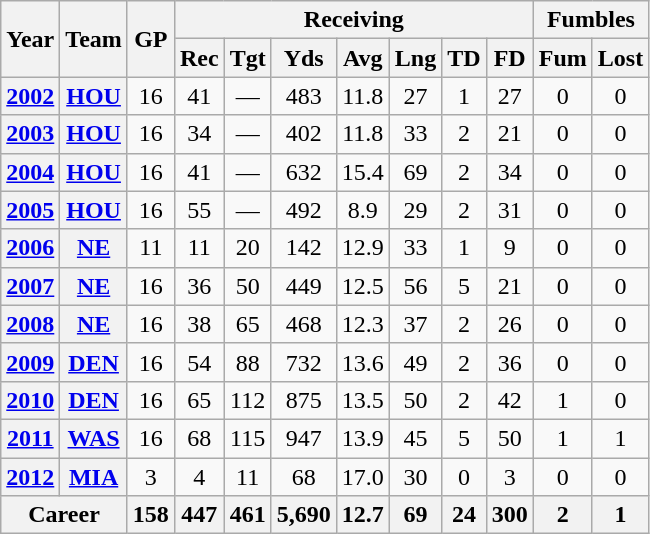<table class="wikitable" style="text-align: center;">
<tr>
<th rowspan="2">Year</th>
<th rowspan="2">Team</th>
<th rowspan="2">GP</th>
<th colspan="7">Receiving</th>
<th colspan="2">Fumbles</th>
</tr>
<tr>
<th>Rec</th>
<th>Tgt</th>
<th>Yds</th>
<th>Avg</th>
<th>Lng</th>
<th>TD</th>
<th>FD</th>
<th>Fum</th>
<th>Lost</th>
</tr>
<tr>
<th><a href='#'>2002</a></th>
<th><a href='#'>HOU</a></th>
<td>16</td>
<td>41</td>
<td>—</td>
<td>483</td>
<td>11.8</td>
<td>27</td>
<td>1</td>
<td>27</td>
<td>0</td>
<td>0</td>
</tr>
<tr>
<th><a href='#'>2003</a></th>
<th><a href='#'>HOU</a></th>
<td>16</td>
<td>34</td>
<td>—</td>
<td>402</td>
<td>11.8</td>
<td>33</td>
<td>2</td>
<td>21</td>
<td>0</td>
<td>0</td>
</tr>
<tr>
<th><a href='#'>2004</a></th>
<th><a href='#'>HOU</a></th>
<td>16</td>
<td>41</td>
<td>—</td>
<td>632</td>
<td>15.4</td>
<td>69</td>
<td>2</td>
<td>34</td>
<td>0</td>
<td>0</td>
</tr>
<tr>
<th><a href='#'>2005</a></th>
<th><a href='#'>HOU</a></th>
<td>16</td>
<td>55</td>
<td>—</td>
<td>492</td>
<td>8.9</td>
<td>29</td>
<td>2</td>
<td>31</td>
<td>0</td>
<td>0</td>
</tr>
<tr>
<th><a href='#'>2006</a></th>
<th><a href='#'>NE</a></th>
<td>11</td>
<td>11</td>
<td>20</td>
<td>142</td>
<td>12.9</td>
<td>33</td>
<td>1</td>
<td>9</td>
<td>0</td>
<td>0</td>
</tr>
<tr>
<th><a href='#'>2007</a></th>
<th><a href='#'>NE</a></th>
<td>16</td>
<td>36</td>
<td>50</td>
<td>449</td>
<td>12.5</td>
<td>56</td>
<td>5</td>
<td>21</td>
<td>0</td>
<td>0</td>
</tr>
<tr>
<th><a href='#'>2008</a></th>
<th><a href='#'>NE</a></th>
<td>16</td>
<td>38</td>
<td>65</td>
<td>468</td>
<td>12.3</td>
<td>37</td>
<td>2</td>
<td>26</td>
<td>0</td>
<td>0</td>
</tr>
<tr>
<th><a href='#'>2009</a></th>
<th><a href='#'>DEN</a></th>
<td>16</td>
<td>54</td>
<td>88</td>
<td>732</td>
<td>13.6</td>
<td>49</td>
<td>2</td>
<td>36</td>
<td>0</td>
<td>0</td>
</tr>
<tr>
<th><a href='#'>2010</a></th>
<th><a href='#'>DEN</a></th>
<td>16</td>
<td>65</td>
<td>112</td>
<td>875</td>
<td>13.5</td>
<td>50</td>
<td>2</td>
<td>42</td>
<td>1</td>
<td>0</td>
</tr>
<tr>
<th><a href='#'>2011</a></th>
<th><a href='#'>WAS</a></th>
<td>16</td>
<td>68</td>
<td>115</td>
<td>947</td>
<td>13.9</td>
<td>45</td>
<td>5</td>
<td>50</td>
<td>1</td>
<td>1</td>
</tr>
<tr>
<th><a href='#'>2012</a></th>
<th><a href='#'>MIA</a></th>
<td>3</td>
<td>4</td>
<td>11</td>
<td>68</td>
<td>17.0</td>
<td>30</td>
<td>0</td>
<td>3</td>
<td>0</td>
<td>0</td>
</tr>
<tr>
<th colspan="2">Career</th>
<th>158</th>
<th>447</th>
<th>461</th>
<th>5,690</th>
<th>12.7</th>
<th>69</th>
<th>24</th>
<th>300</th>
<th>2</th>
<th>1</th>
</tr>
</table>
